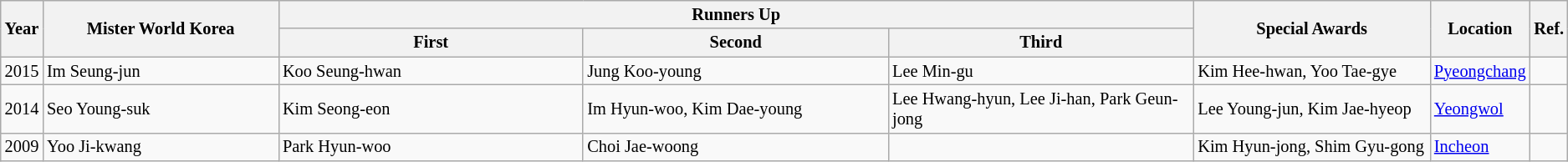<table class="wikitable" style="font-size: 85%;">
<tr>
<th rowspan="2" width="1%">Year</th>
<th rowspan="2"  width="200">Mister World Korea</th>
<th colspan="3"  width="800">Runners Up</th>
<th rowspan="2" width="200">Special Awards</th>
<th rowspan="2" width="1%">Location</th>
<th rowspan="2" width="1%">Ref.</th>
</tr>
<tr style="text-align:center;">
<th width="200">First</th>
<th width="200">Second</th>
<th width="200">Third</th>
</tr>
<tr>
<td>2015</td>
<td>Im Seung-jun</td>
<td>Koo Seung-hwan</td>
<td>Jung Koo-young</td>
<td>Lee Min-gu</td>
<td>Kim Hee-hwan, Yoo Tae-gye</td>
<td><a href='#'>Pyeongchang</a></td>
<td></td>
</tr>
<tr>
<td>2014</td>
<td>Seo Young-suk</td>
<td>Kim Seong-eon</td>
<td>Im Hyun-woo, Kim Dae-young</td>
<td>Lee Hwang-hyun, Lee Ji-han, Park Geun-jong</td>
<td>Lee Young-jun, Kim Jae-hyeop</td>
<td><a href='#'>Yeongwol</a></td>
<td></td>
</tr>
<tr>
<td>2009</td>
<td>Yoo Ji-kwang</td>
<td>Park Hyun-woo</td>
<td>Choi Jae-woong</td>
<td></td>
<td>Kim Hyun-jong, Shim Gyu-gong</td>
<td><a href='#'>Incheon</a></td>
<td></td>
</tr>
</table>
